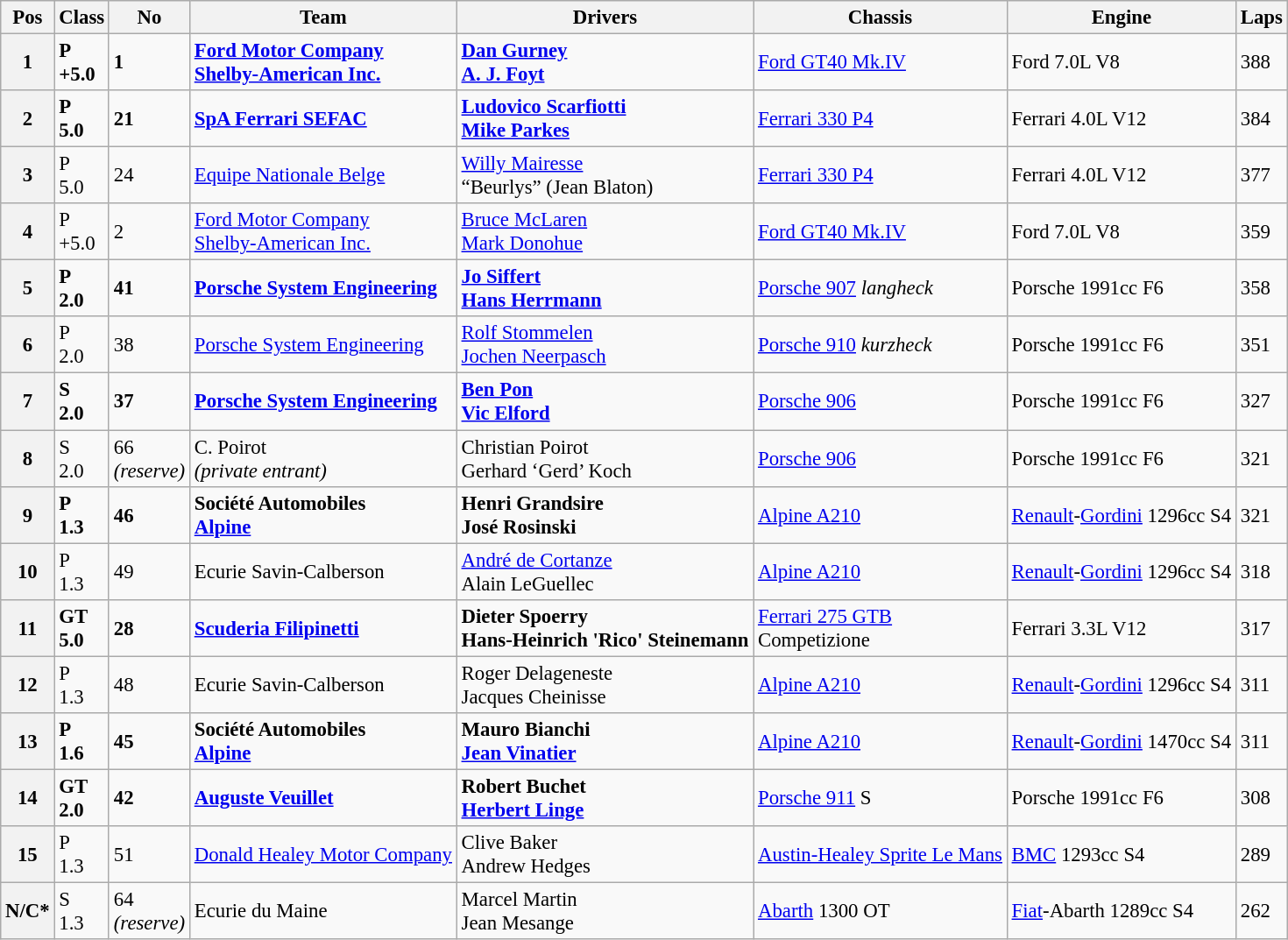<table class="wikitable" style="font-size: 95%;">
<tr>
<th>Pos</th>
<th>Class</th>
<th>No</th>
<th>Team</th>
<th>Drivers</th>
<th>Chassis</th>
<th>Engine</th>
<th>Laps</th>
</tr>
<tr>
<th>1</th>
<td><strong>P<br>+5.0</strong></td>
<td><strong>1</strong></td>
<td> <strong><a href='#'>Ford Motor Company</a></strong><br> <strong><a href='#'>Shelby-American Inc.</a></strong></td>
<td> <strong><a href='#'>Dan Gurney</a></strong><br> <strong><a href='#'>A. J. Foyt</a></strong></td>
<td><a href='#'>Ford GT40 Mk.IV</a></td>
<td>Ford 7.0L V8</td>
<td>388</td>
</tr>
<tr>
<th>2</th>
<td><strong>P<br>5.0</strong></td>
<td><strong>21</strong></td>
<td> <strong><a href='#'>SpA Ferrari SEFAC</a></strong></td>
<td> <strong><a href='#'>Ludovico Scarfiotti</a></strong><br> <strong><a href='#'>Mike Parkes</a> </strong></td>
<td><a href='#'>Ferrari 330 P4</a></td>
<td>Ferrari 4.0L V12</td>
<td>384</td>
</tr>
<tr>
<th>3</th>
<td>P<br>5.0</td>
<td>24</td>
<td> <a href='#'>Equipe Nationale Belge</a></td>
<td> <a href='#'>Willy Mairesse</a><br> “Beurlys” (Jean Blaton)</td>
<td><a href='#'>Ferrari 330 P4</a></td>
<td>Ferrari 4.0L V12</td>
<td>377</td>
</tr>
<tr>
<th>4</th>
<td>P<br>+5.0</td>
<td>2</td>
<td> <a href='#'>Ford Motor Company</a><br> <a href='#'>Shelby-American Inc.</a></td>
<td> <a href='#'>Bruce McLaren</a><br> <a href='#'>Mark Donohue</a></td>
<td><a href='#'>Ford GT40 Mk.IV</a></td>
<td>Ford 7.0L V8</td>
<td>359</td>
</tr>
<tr>
<th>5</th>
<td><strong>P<br>2.0</strong></td>
<td><strong>41</strong></td>
<td> <strong><a href='#'>Porsche System Engineering</a> </strong></td>
<td> <strong><a href='#'>Jo Siffert</a> </strong><br> <strong><a href='#'>Hans Herrmann</a> </strong></td>
<td><a href='#'>Porsche 907</a> <em>langheck</em></td>
<td>Porsche 1991cc F6</td>
<td>358</td>
</tr>
<tr>
<th>6</th>
<td>P<br>2.0</td>
<td>38</td>
<td> <a href='#'>Porsche System Engineering</a></td>
<td> <a href='#'>Rolf Stommelen</a><br> <a href='#'>Jochen Neerpasch</a></td>
<td><a href='#'>Porsche 910</a> <em>kurzheck</em></td>
<td>Porsche 1991cc F6</td>
<td>351</td>
</tr>
<tr>
<th>7</th>
<td><strong>S<br>2.0</strong></td>
<td><strong>37</strong></td>
<td> <strong><a href='#'>Porsche System Engineering</a> </strong></td>
<td> <strong> <a href='#'>Ben Pon</a> </strong><br> <strong><a href='#'>Vic Elford</a> </strong></td>
<td><a href='#'>Porsche 906</a></td>
<td>Porsche 1991cc F6</td>
<td>327</td>
</tr>
<tr>
<th>8</th>
<td>S<br>2.0</td>
<td>66<br><em>(reserve)</em></td>
<td> C. Poirot<br><em>(private entrant)</em></td>
<td> Christian Poirot<br> Gerhard ‘Gerd’ Koch</td>
<td><a href='#'>Porsche 906</a></td>
<td>Porsche 1991cc F6</td>
<td>321</td>
</tr>
<tr>
<th>9</th>
<td><strong>P<br>1.3</strong></td>
<td><strong>46</strong></td>
<td> <strong>Société Automobiles<br><a href='#'>Alpine</a> </strong></td>
<td> <strong>Henri Grandsire</strong><br> <strong>José Rosinski</strong></td>
<td><a href='#'>Alpine A210</a></td>
<td><a href='#'>Renault</a>-<a href='#'>Gordini</a> 1296cc S4</td>
<td>321</td>
</tr>
<tr>
<th>10</th>
<td>P<br>1.3</td>
<td>49</td>
<td> Ecurie Savin-Calberson</td>
<td> <a href='#'>André de Cortanze</a><br> Alain LeGuellec</td>
<td><a href='#'>Alpine A210</a></td>
<td><a href='#'>Renault</a>-<a href='#'>Gordini</a> 1296cc S4</td>
<td>318</td>
</tr>
<tr>
<th>11</th>
<td><strong>GT<br>5.0</strong></td>
<td><strong>28</strong></td>
<td> <strong> <a href='#'>Scuderia Filipinetti</a> </strong></td>
<td> <strong>Dieter Spoerry</strong><br>  <strong>Hans-Heinrich 'Rico' Steinemann</strong></td>
<td><a href='#'>Ferrari 275 GTB</a><br>Competizione</td>
<td>Ferrari 3.3L V12</td>
<td>317</td>
</tr>
<tr>
<th>12</th>
<td>P<br>1.3</td>
<td>48</td>
<td> Ecurie Savin-Calberson</td>
<td> Roger Delageneste<br> Jacques Cheinisse</td>
<td><a href='#'>Alpine A210</a></td>
<td><a href='#'>Renault</a>-<a href='#'>Gordini</a> 1296cc S4</td>
<td>311</td>
</tr>
<tr>
<th>13</th>
<td><strong>P<br>1.6</strong></td>
<td><strong>45</strong></td>
<td> <strong>Société Automobiles<br><a href='#'>Alpine</a> </strong></td>
<td> <strong>Mauro Bianchi</strong><br> <strong><a href='#'>Jean Vinatier</a> </strong></td>
<td><a href='#'>Alpine A210</a></td>
<td><a href='#'>Renault</a>-<a href='#'>Gordini</a> 1470cc S4</td>
<td>311</td>
</tr>
<tr>
<th>14</th>
<td><strong>GT<br>2.0</strong></td>
<td><strong>42</strong></td>
<td> <strong><a href='#'>Auguste Veuillet</a></strong></td>
<td> <strong>Robert Buchet</strong><br> <strong><a href='#'>Herbert Linge</a> </strong></td>
<td><a href='#'>Porsche 911</a> S</td>
<td>Porsche 1991cc F6</td>
<td>308</td>
</tr>
<tr>
<th>15</th>
<td>P<br>1.3</td>
<td>51</td>
<td> <a href='#'>Donald Healey Motor Company</a></td>
<td> Clive Baker<br> Andrew Hedges</td>
<td><a href='#'>Austin-Healey Sprite Le Mans</a></td>
<td><a href='#'>BMC</a> 1293cc S4</td>
<td>289</td>
</tr>
<tr>
<th>N/C*</th>
<td>S<br>1.3</td>
<td>64<br><em>(reserve)</em></td>
<td> Ecurie du Maine</td>
<td> Marcel Martin<br> Jean Mesange</td>
<td><a href='#'>Abarth</a> 1300 OT</td>
<td><a href='#'>Fiat</a>-Abarth 1289cc S4</td>
<td>262</td>
</tr>
</table>
